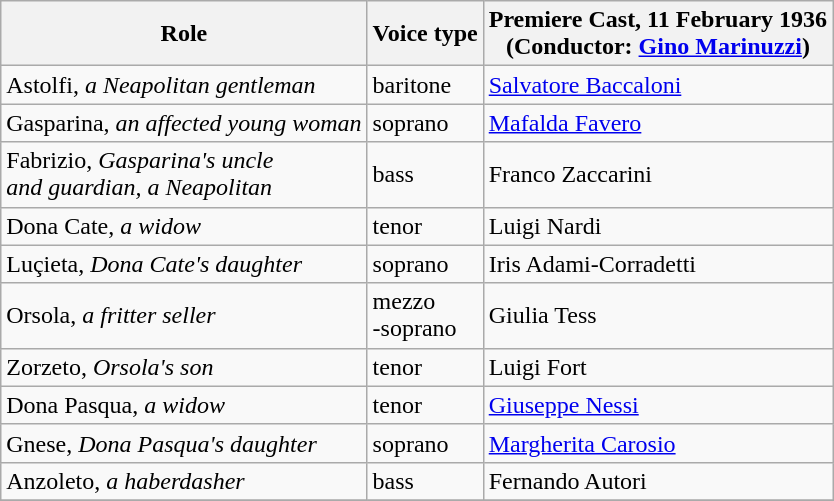<table class="wikitable">
<tr>
<th>Role</th>
<th>Voice type</th>
<th>Premiere Cast, 11 February 1936<br>(Conductor: <a href='#'>Gino Marinuzzi</a>)</th>
</tr>
<tr>
<td>Astolfi, <em>a Neapolitan gentleman</em></td>
<td>baritone</td>
<td><a href='#'>Salvatore Baccaloni</a></td>
</tr>
<tr>
<td>Gasparina, <em>an affected young woman</em></td>
<td>soprano</td>
<td><a href='#'>Mafalda Favero</a></td>
</tr>
<tr>
<td>Fabrizio, <em>Gasparina's uncle<br> and guardian, a Neapolitan</em></td>
<td>bass</td>
<td>Franco Zaccarini</td>
</tr>
<tr>
<td>Dona Cate, <em>a widow</em></td>
<td>tenor</td>
<td>Luigi Nardi</td>
</tr>
<tr>
<td>Luçieta, <em>Dona Cate's daughter</em></td>
<td>soprano</td>
<td>Iris Adami-Corradetti</td>
</tr>
<tr>
<td>Orsola, <em>a fritter seller</em></td>
<td>mezzo<br>-soprano</td>
<td>Giulia Tess</td>
</tr>
<tr>
<td>Zorzeto, <em>Orsola's son</em></td>
<td>tenor</td>
<td>Luigi Fort</td>
</tr>
<tr>
<td>Dona Pasqua, <em>a widow</em></td>
<td>tenor</td>
<td><a href='#'>Giuseppe Nessi</a></td>
</tr>
<tr>
<td>Gnese, <em>Dona Pasqua's daughter</em></td>
<td>soprano</td>
<td><a href='#'>Margherita Carosio</a></td>
</tr>
<tr>
<td>Anzoleto, <em>a haberdasher</em></td>
<td>bass</td>
<td>Fernando Autori</td>
</tr>
<tr>
</tr>
</table>
